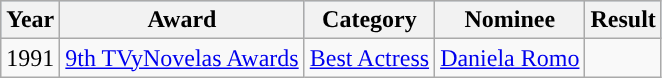<table class="wikitable">
<tr style="background:#b0c4de;">
<th>Year</th>
<th>Award</th>
<th>Category</th>
<th>Nominee</th>
<th>Result</th>
</tr>
<tr>
<td>1991</td>
<td><a href='#'>9th TVyNovelas Awards</a></td>
<td><a href='#'>Best Actress</a></td>
<td><a href='#'>Daniela Romo</a></td>
<td></td>
</tr>
</table>
